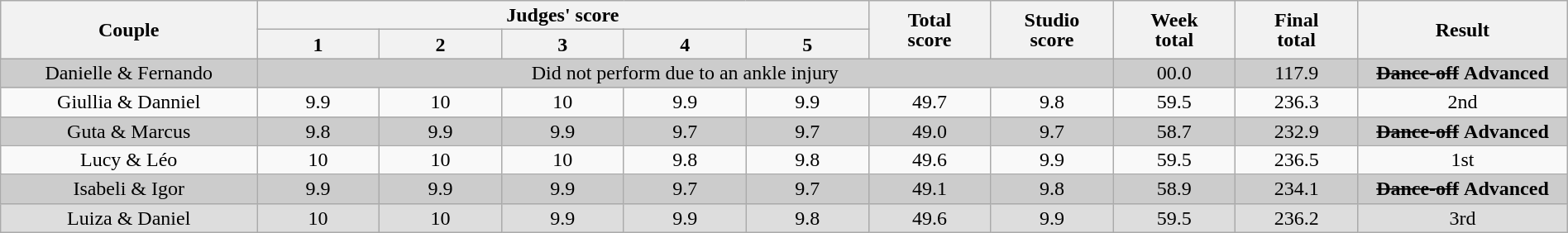<table class="wikitable" style="font-size:100%; line-height:16px; text-align:center" width="100%">
<tr>
<th rowspan=2 width="11.00%">Couple</th>
<th colspan=5>Judges' score</th>
<th rowspan=2 width="05.25%">Total<br>score</th>
<th rowspan=2 width="05.25%">Studio<br>score</th>
<th rowspan=2 width="05.25%">Week<br>total</th>
<th rowspan=2 width="05.25%">Final<br>total</th>
<th rowspan=2 width="09.00%">Result<br></th>
</tr>
<tr>
<th width="05.25%">1</th>
<th width="05.25%">2</th>
<th width="05.25%">3</th>
<th width="05.25%">4</th>
<th width="05.25%">5</th>
</tr>
<tr bgcolor="CCCCCC">
<td>Danielle & Fernando</td>
<td colspan=7>Did not perform due to an ankle injury</td>
<td>00.0</td>
<td>117.9</td>
<td><s><strong>Dance-off</strong></s> <strong>Advanced</strong></td>
</tr>
<tr>
<td>Giullia & Danniel</td>
<td>9.9</td>
<td>10</td>
<td>10</td>
<td>9.9</td>
<td>9.9</td>
<td>49.7</td>
<td>9.8</td>
<td>59.5</td>
<td>236.3</td>
<td>2nd</td>
</tr>
<tr bgcolor="CCCCCC">
<td>Guta & Marcus</td>
<td>9.8</td>
<td>9.9</td>
<td>9.9</td>
<td>9.7</td>
<td>9.7</td>
<td>49.0</td>
<td>9.7</td>
<td>58.7</td>
<td>232.9</td>
<td><s><strong>Dance-off</strong></s> <strong>Advanced</strong></td>
</tr>
<tr>
<td>Lucy & Léo</td>
<td>10</td>
<td>10</td>
<td>10</td>
<td>9.8</td>
<td>9.8</td>
<td>49.6</td>
<td>9.9</td>
<td>59.5</td>
<td>236.5</td>
<td>1st</td>
</tr>
<tr bgcolor="CCCCCC">
<td>Isabeli & Igor</td>
<td>9.9</td>
<td>9.9</td>
<td>9.9</td>
<td>9.7</td>
<td>9.7</td>
<td>49.1</td>
<td>9.8</td>
<td>58.9</td>
<td>234.1</td>
<td><s><strong>Dance-off</strong></s> <strong>Advanced</strong></td>
</tr>
<tr bgcolor=DDDDDD>
<td>Luiza & Daniel</td>
<td>10</td>
<td>10</td>
<td>9.9</td>
<td>9.9</td>
<td>9.8</td>
<td>49.6</td>
<td>9.9</td>
<td>59.5</td>
<td>236.2</td>
<td>3rd</td>
</tr>
</table>
